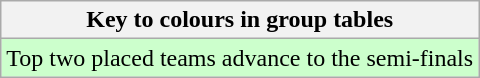<table class="wikitable">
<tr>
<th>Key to colours in group tables</th>
</tr>
<tr bgcolor=#ccffcc>
<td>Top two placed teams advance to the semi-finals</td>
</tr>
</table>
